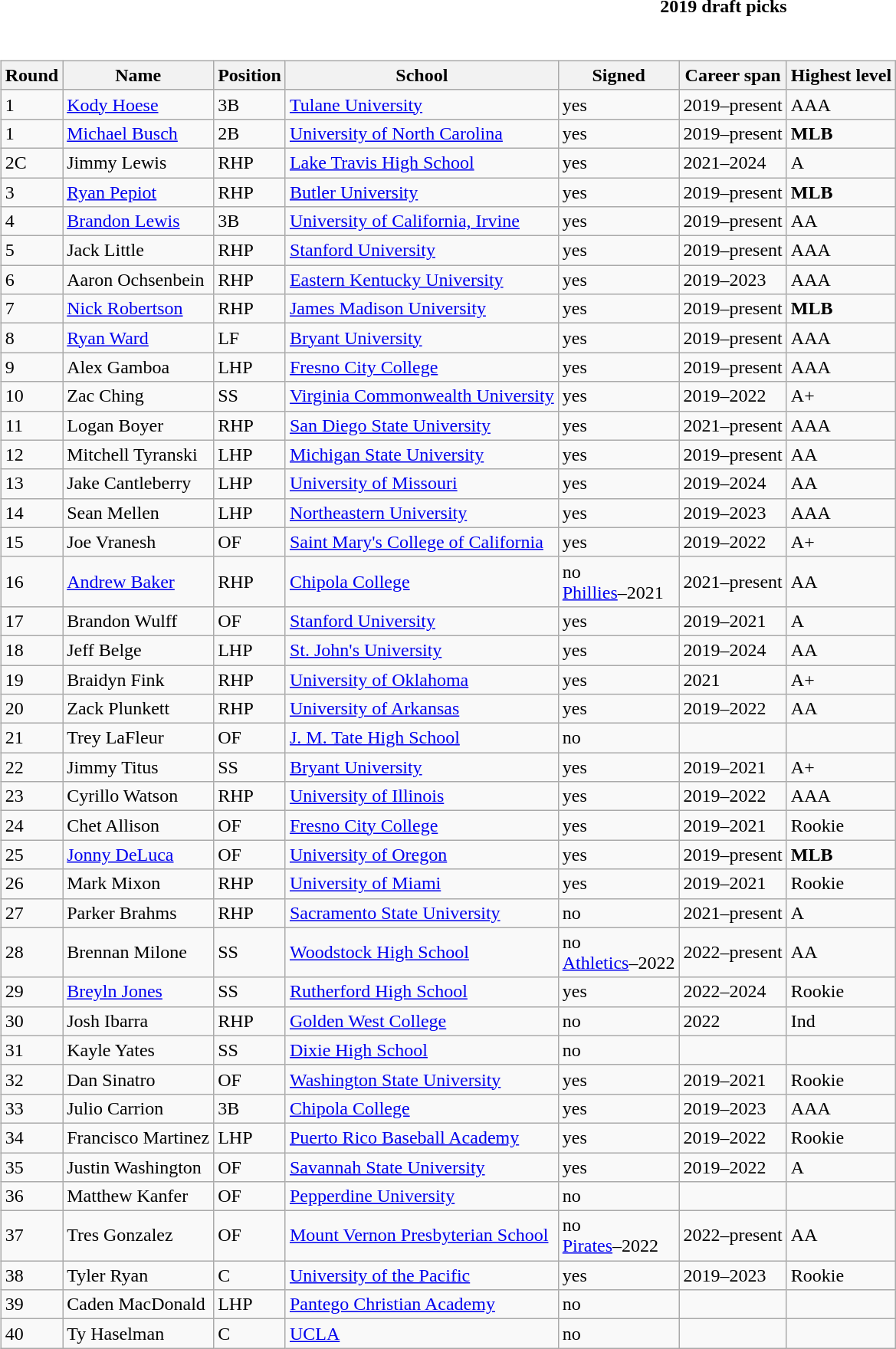<table class="toccolours collapsible collapsed" style="width:100%; background:inherit">
<tr>
<th>2019 draft picks</th>
</tr>
<tr>
<td><br><table class="wikitable">
<tr>
<th>Round</th>
<th>Name</th>
<th>Position</th>
<th>School</th>
<th>Signed</th>
<th>Career span</th>
<th>Highest level</th>
</tr>
<tr>
<td>1</td>
<td><a href='#'>Kody Hoese</a></td>
<td>3B</td>
<td><a href='#'>Tulane University</a></td>
<td>yes</td>
<td>2019–present</td>
<td>AAA</td>
</tr>
<tr>
<td>1</td>
<td><a href='#'>Michael Busch</a></td>
<td>2B</td>
<td><a href='#'>University of North Carolina</a></td>
<td>yes</td>
<td>2019–present</td>
<td><strong>MLB</strong></td>
</tr>
<tr>
<td>2C</td>
<td>Jimmy Lewis</td>
<td>RHP</td>
<td><a href='#'>Lake Travis High School</a></td>
<td>yes</td>
<td>2021–2024</td>
<td>A</td>
</tr>
<tr>
<td>3</td>
<td><a href='#'>Ryan Pepiot</a></td>
<td>RHP</td>
<td><a href='#'>Butler University</a></td>
<td>yes</td>
<td>2019–present</td>
<td><strong>MLB</strong></td>
</tr>
<tr>
<td>4</td>
<td><a href='#'>Brandon Lewis</a></td>
<td>3B</td>
<td><a href='#'>University of California, Irvine</a></td>
<td>yes</td>
<td>2019–present</td>
<td>AA</td>
</tr>
<tr>
<td>5</td>
<td>Jack Little</td>
<td>RHP</td>
<td><a href='#'>Stanford University</a></td>
<td>yes</td>
<td>2019–present</td>
<td>AAA</td>
</tr>
<tr>
<td>6</td>
<td>Aaron Ochsenbein</td>
<td>RHP</td>
<td><a href='#'>Eastern Kentucky University</a></td>
<td>yes</td>
<td>2019–2023</td>
<td>AAA</td>
</tr>
<tr>
<td>7</td>
<td><a href='#'>Nick Robertson</a></td>
<td>RHP</td>
<td><a href='#'>James Madison University</a></td>
<td>yes</td>
<td>2019–present</td>
<td><strong>MLB</strong></td>
</tr>
<tr>
<td>8</td>
<td><a href='#'>Ryan Ward</a></td>
<td>LF</td>
<td><a href='#'>Bryant University</a></td>
<td>yes</td>
<td>2019–present</td>
<td>AAA</td>
</tr>
<tr>
<td>9</td>
<td>Alex Gamboa</td>
<td>LHP</td>
<td><a href='#'>Fresno City College</a></td>
<td>yes</td>
<td>2019–present</td>
<td>AAA</td>
</tr>
<tr>
<td>10</td>
<td>Zac Ching</td>
<td>SS</td>
<td><a href='#'>Virginia Commonwealth University</a></td>
<td>yes</td>
<td>2019–2022</td>
<td>A+</td>
</tr>
<tr>
<td>11</td>
<td>Logan Boyer</td>
<td>RHP</td>
<td><a href='#'>San Diego State University</a></td>
<td>yes</td>
<td>2021–present</td>
<td>AAA</td>
</tr>
<tr>
<td>12</td>
<td>Mitchell Tyranski</td>
<td>LHP</td>
<td><a href='#'>Michigan State University</a></td>
<td>yes</td>
<td>2019–present</td>
<td>AA</td>
</tr>
<tr>
<td>13</td>
<td>Jake Cantleberry</td>
<td>LHP</td>
<td><a href='#'>University of Missouri</a></td>
<td>yes</td>
<td>2019–2024</td>
<td>AA</td>
</tr>
<tr>
<td>14</td>
<td>Sean Mellen</td>
<td>LHP</td>
<td><a href='#'>Northeastern University</a></td>
<td>yes</td>
<td>2019–2023</td>
<td>AAA</td>
</tr>
<tr>
<td>15</td>
<td>Joe Vranesh</td>
<td>OF</td>
<td><a href='#'>Saint Mary's College of California</a></td>
<td>yes</td>
<td>2019–2022</td>
<td>A+</td>
</tr>
<tr>
<td>16</td>
<td><a href='#'>Andrew Baker</a></td>
<td>RHP</td>
<td><a href='#'>Chipola College</a></td>
<td>no<br><a href='#'>Phillies</a>–2021</td>
<td>2021–present</td>
<td>AA</td>
</tr>
<tr>
<td>17</td>
<td>Brandon Wulff</td>
<td>OF</td>
<td><a href='#'>Stanford University</a></td>
<td>yes</td>
<td>2019–2021</td>
<td>A</td>
</tr>
<tr>
<td>18</td>
<td>Jeff Belge</td>
<td>LHP</td>
<td><a href='#'>St. John's University</a></td>
<td>yes</td>
<td>2019–2024</td>
<td>AA</td>
</tr>
<tr>
<td>19</td>
<td>Braidyn Fink</td>
<td>RHP</td>
<td><a href='#'>University of Oklahoma</a></td>
<td>yes</td>
<td>2021</td>
<td>A+</td>
</tr>
<tr>
<td>20</td>
<td>Zack Plunkett</td>
<td>RHP</td>
<td><a href='#'>University of Arkansas</a></td>
<td>yes</td>
<td>2019–2022</td>
<td>AA</td>
</tr>
<tr>
<td>21</td>
<td>Trey LaFleur</td>
<td>OF</td>
<td><a href='#'>J. M. Tate High School</a></td>
<td>no</td>
<td></td>
<td></td>
</tr>
<tr>
<td>22</td>
<td>Jimmy Titus</td>
<td>SS</td>
<td><a href='#'>Bryant University</a></td>
<td>yes</td>
<td>2019–2021</td>
<td>A+</td>
</tr>
<tr>
<td>23</td>
<td>Cyrillo Watson</td>
<td>RHP</td>
<td><a href='#'>University of Illinois</a></td>
<td>yes</td>
<td>2019–2022</td>
<td>AAA</td>
</tr>
<tr>
<td>24</td>
<td>Chet Allison</td>
<td>OF</td>
<td><a href='#'>Fresno City College</a></td>
<td>yes</td>
<td>2019–2021</td>
<td>Rookie</td>
</tr>
<tr>
<td>25</td>
<td><a href='#'>Jonny DeLuca</a></td>
<td>OF</td>
<td><a href='#'>University of Oregon</a></td>
<td>yes</td>
<td>2019–present</td>
<td><strong>MLB</strong></td>
</tr>
<tr>
<td>26</td>
<td>Mark Mixon</td>
<td>RHP</td>
<td><a href='#'>University of Miami</a></td>
<td>yes</td>
<td>2019–2021</td>
<td>Rookie</td>
</tr>
<tr>
<td>27</td>
<td>Parker Brahms</td>
<td>RHP</td>
<td><a href='#'>Sacramento State University</a></td>
<td>no</td>
<td>2021–present</td>
<td>A</td>
</tr>
<tr>
<td>28</td>
<td>Brennan Milone</td>
<td>SS</td>
<td><a href='#'>Woodstock High School</a></td>
<td>no<br><a href='#'>Athletics</a>–2022</td>
<td>2022–present</td>
<td>AA</td>
</tr>
<tr>
<td>29</td>
<td><a href='#'>Breyln Jones</a></td>
<td>SS</td>
<td><a href='#'>Rutherford High School</a></td>
<td>yes</td>
<td>2022–2024</td>
<td>Rookie</td>
</tr>
<tr>
<td>30</td>
<td>Josh Ibarra</td>
<td>RHP</td>
<td><a href='#'>Golden West College</a></td>
<td>no</td>
<td>2022</td>
<td>Ind</td>
</tr>
<tr>
<td>31</td>
<td>Kayle Yates</td>
<td>SS</td>
<td><a href='#'>Dixie High School</a></td>
<td>no</td>
<td></td>
<td></td>
</tr>
<tr>
<td>32</td>
<td>Dan Sinatro</td>
<td>OF</td>
<td><a href='#'>Washington State University</a></td>
<td>yes</td>
<td>2019–2021</td>
<td>Rookie</td>
</tr>
<tr>
<td>33</td>
<td>Julio Carrion</td>
<td>3B</td>
<td><a href='#'>Chipola College</a></td>
<td>yes</td>
<td>2019–2023</td>
<td>AAA</td>
</tr>
<tr>
<td>34</td>
<td>Francisco Martinez</td>
<td>LHP</td>
<td><a href='#'>Puerto Rico Baseball Academy</a></td>
<td>yes</td>
<td>2019–2022</td>
<td>Rookie</td>
</tr>
<tr>
<td>35</td>
<td>Justin Washington</td>
<td>OF</td>
<td><a href='#'>Savannah State University</a></td>
<td>yes</td>
<td>2019–2022</td>
<td>A</td>
</tr>
<tr>
<td>36</td>
<td>Matthew Kanfer</td>
<td>OF</td>
<td><a href='#'>Pepperdine University</a></td>
<td>no</td>
<td></td>
<td></td>
</tr>
<tr>
<td>37</td>
<td>Tres Gonzalez</td>
<td>OF</td>
<td><a href='#'>Mount Vernon Presbyterian School</a></td>
<td>no<br><a href='#'>Pirates</a>–2022</td>
<td>2022–present</td>
<td>AA</td>
</tr>
<tr>
<td>38</td>
<td>Tyler Ryan</td>
<td>C</td>
<td><a href='#'>University of the Pacific</a></td>
<td>yes</td>
<td>2019–2023</td>
<td>Rookie</td>
</tr>
<tr>
<td>39</td>
<td>Caden MacDonald</td>
<td>LHP</td>
<td><a href='#'>Pantego Christian Academy</a></td>
<td>no</td>
<td></td>
<td></td>
</tr>
<tr>
<td>40</td>
<td>Ty Haselman</td>
<td>C</td>
<td><a href='#'>UCLA</a></td>
<td>no</td>
<td></td>
<td></td>
</tr>
</table>
</td>
</tr>
</table>
